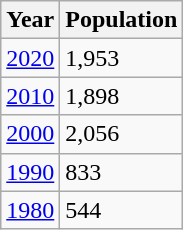<table class="wikitable">
<tr>
<th>Year</th>
<th>Population</th>
</tr>
<tr>
<td><a href='#'>2020</a></td>
<td>1,953</td>
</tr>
<tr>
<td><a href='#'>2010</a></td>
<td>1,898</td>
</tr>
<tr>
<td><a href='#'>2000</a></td>
<td>2,056</td>
</tr>
<tr>
<td><a href='#'>1990</a></td>
<td>833</td>
</tr>
<tr>
<td><a href='#'>1980</a></td>
<td>544</td>
</tr>
</table>
